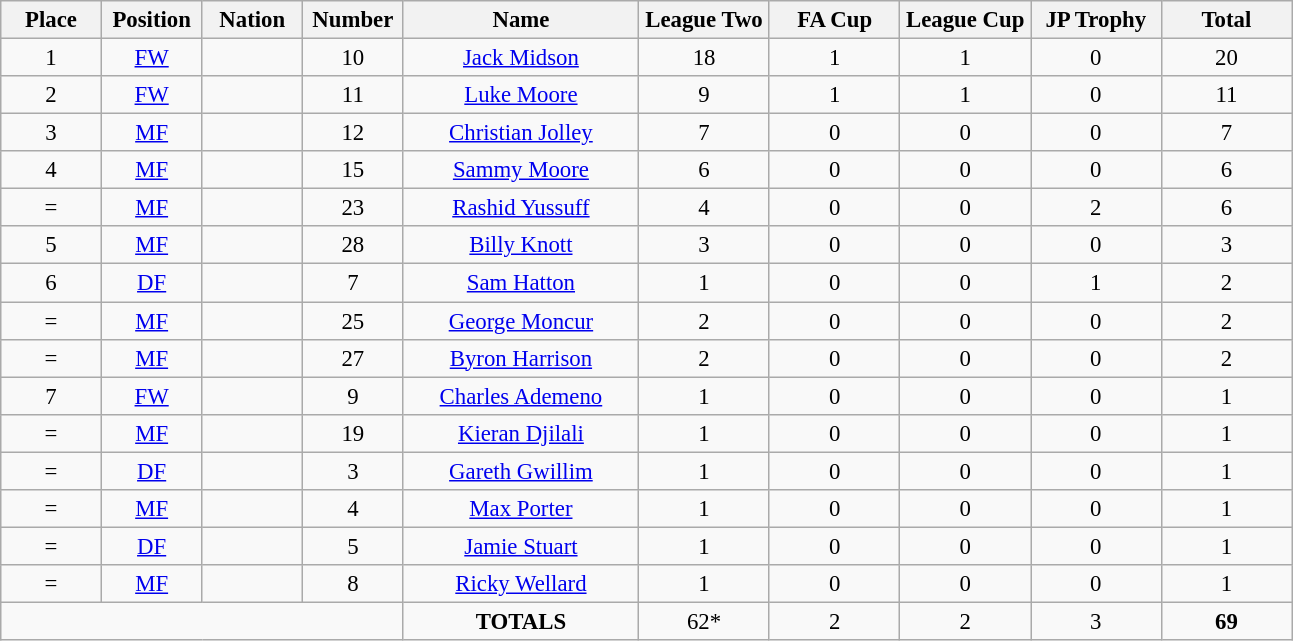<table class="wikitable" style="font-size: 95%; text-align: center;">
<tr>
<th width=60>Place</th>
<th width=60>Position</th>
<th width=60>Nation</th>
<th width=60>Number</th>
<th width=150>Name</th>
<th width=80>League Two</th>
<th width=80>FA Cup</th>
<th width=80>League Cup</th>
<th width=80>JP Trophy</th>
<th width=80><strong>Total</strong></th>
</tr>
<tr>
<td>1</td>
<td><a href='#'>FW</a></td>
<td></td>
<td>10</td>
<td><a href='#'>Jack Midson</a></td>
<td>18</td>
<td>1</td>
<td>1</td>
<td>0</td>
<td>20</td>
</tr>
<tr>
<td>2</td>
<td><a href='#'>FW</a></td>
<td></td>
<td>11</td>
<td><a href='#'>Luke Moore</a></td>
<td>9</td>
<td>1</td>
<td>1</td>
<td>0</td>
<td>11</td>
</tr>
<tr>
<td>3</td>
<td><a href='#'>MF</a></td>
<td></td>
<td>12</td>
<td><a href='#'>Christian Jolley</a></td>
<td>7</td>
<td>0</td>
<td>0</td>
<td>0</td>
<td>7</td>
</tr>
<tr>
<td>4</td>
<td><a href='#'>MF</a></td>
<td></td>
<td>15</td>
<td><a href='#'>Sammy Moore</a></td>
<td>6</td>
<td>0</td>
<td>0</td>
<td>0</td>
<td>6</td>
</tr>
<tr>
<td>=</td>
<td><a href='#'>MF</a></td>
<td></td>
<td>23</td>
<td><a href='#'>Rashid Yussuff</a></td>
<td>4</td>
<td>0</td>
<td>0</td>
<td>2</td>
<td>6</td>
</tr>
<tr>
<td>5</td>
<td><a href='#'>MF</a></td>
<td></td>
<td>28</td>
<td><a href='#'>Billy Knott</a></td>
<td>3</td>
<td>0</td>
<td>0</td>
<td>0</td>
<td>3</td>
</tr>
<tr>
<td>6</td>
<td><a href='#'>DF</a></td>
<td></td>
<td>7</td>
<td><a href='#'>Sam Hatton</a></td>
<td>1</td>
<td>0</td>
<td>0</td>
<td>1</td>
<td>2</td>
</tr>
<tr>
<td>=</td>
<td><a href='#'>MF</a></td>
<td></td>
<td>25</td>
<td><a href='#'>George Moncur</a></td>
<td>2</td>
<td>0</td>
<td>0</td>
<td>0</td>
<td>2</td>
</tr>
<tr>
<td>=</td>
<td><a href='#'>MF</a></td>
<td></td>
<td>27</td>
<td><a href='#'>Byron Harrison</a></td>
<td>2</td>
<td>0</td>
<td>0</td>
<td>0</td>
<td>2</td>
</tr>
<tr>
<td>7</td>
<td><a href='#'>FW</a></td>
<td></td>
<td>9</td>
<td><a href='#'>Charles Ademeno</a></td>
<td>1</td>
<td>0</td>
<td>0</td>
<td>0</td>
<td>1</td>
</tr>
<tr>
<td>=</td>
<td><a href='#'>MF</a></td>
<td></td>
<td>19</td>
<td><a href='#'>Kieran Djilali</a></td>
<td>1</td>
<td>0</td>
<td>0</td>
<td>0</td>
<td>1</td>
</tr>
<tr>
<td>=</td>
<td><a href='#'>DF</a></td>
<td></td>
<td>3</td>
<td><a href='#'>Gareth Gwillim</a></td>
<td>1</td>
<td>0</td>
<td>0</td>
<td>0</td>
<td>1</td>
</tr>
<tr>
<td>=</td>
<td><a href='#'>MF</a></td>
<td></td>
<td>4</td>
<td><a href='#'>Max Porter</a></td>
<td>1</td>
<td>0</td>
<td>0</td>
<td>0</td>
<td>1</td>
</tr>
<tr>
<td>=</td>
<td><a href='#'>DF</a></td>
<td></td>
<td>5</td>
<td><a href='#'>Jamie Stuart</a></td>
<td>1</td>
<td>0</td>
<td>0</td>
<td>0</td>
<td>1</td>
</tr>
<tr>
<td>=</td>
<td><a href='#'>MF</a></td>
<td></td>
<td>8</td>
<td><a href='#'>Ricky Wellard</a></td>
<td>1</td>
<td>0</td>
<td>0</td>
<td>0</td>
<td>1</td>
</tr>
<tr>
<td colspan="4"></td>
<td><strong>TOTALS</strong></td>
<td>62*</td>
<td>2</td>
<td>2</td>
<td>3</td>
<td><strong>69</strong></td>
</tr>
</table>
